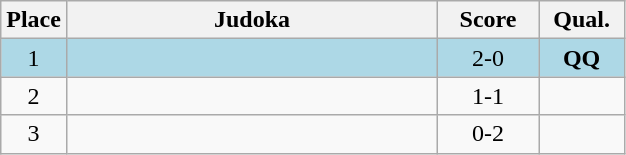<table class=wikitable style="text-align:center">
<tr>
<th width=20>Place</th>
<th width=240>Judoka</th>
<th width=60>Score</th>
<th width=50>Qual.</th>
</tr>
<tr bgcolor=lightblue>
<td>1</td>
<td align=left></td>
<td>2-0</td>
<td><strong>QQ</strong></td>
</tr>
<tr>
<td>2</td>
<td align=left></td>
<td>1-1</td>
<td></td>
</tr>
<tr>
<td>3</td>
<td align=left></td>
<td>0-2</td>
<td></td>
</tr>
</table>
